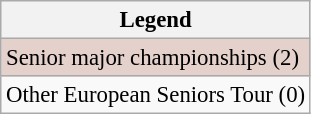<table class="wikitable" style="font-size:95%;">
<tr>
<th>Legend</th>
</tr>
<tr style="background:#e5d1cb;">
<td>Senior major championships (2)</td>
</tr>
<tr>
<td>Other European Seniors Tour (0)</td>
</tr>
</table>
